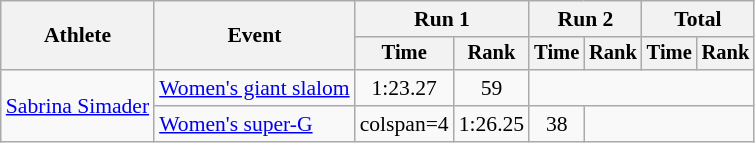<table class="wikitable" style="font-size:90%">
<tr>
<th rowspan=2>Athlete</th>
<th rowspan=2>Event</th>
<th colspan=2>Run 1</th>
<th colspan=2>Run 2</th>
<th colspan=2>Total</th>
</tr>
<tr style="font-size:95%">
<th>Time</th>
<th>Rank</th>
<th>Time</th>
<th>Rank</th>
<th>Time</th>
<th>Rank</th>
</tr>
<tr align=center>
<td align="left" rowspan="2"><a href='#'>Sabrina Simader</a></td>
<td align="left"><a href='#'>Women's giant slalom</a></td>
<td>1:23.27</td>
<td>59</td>
<td colspan=4></td>
</tr>
<tr align=center>
<td align="left"><a href='#'>Women's super-G</a></td>
<td>colspan=4 </td>
<td>1:26.25</td>
<td>38</td>
</tr>
</table>
